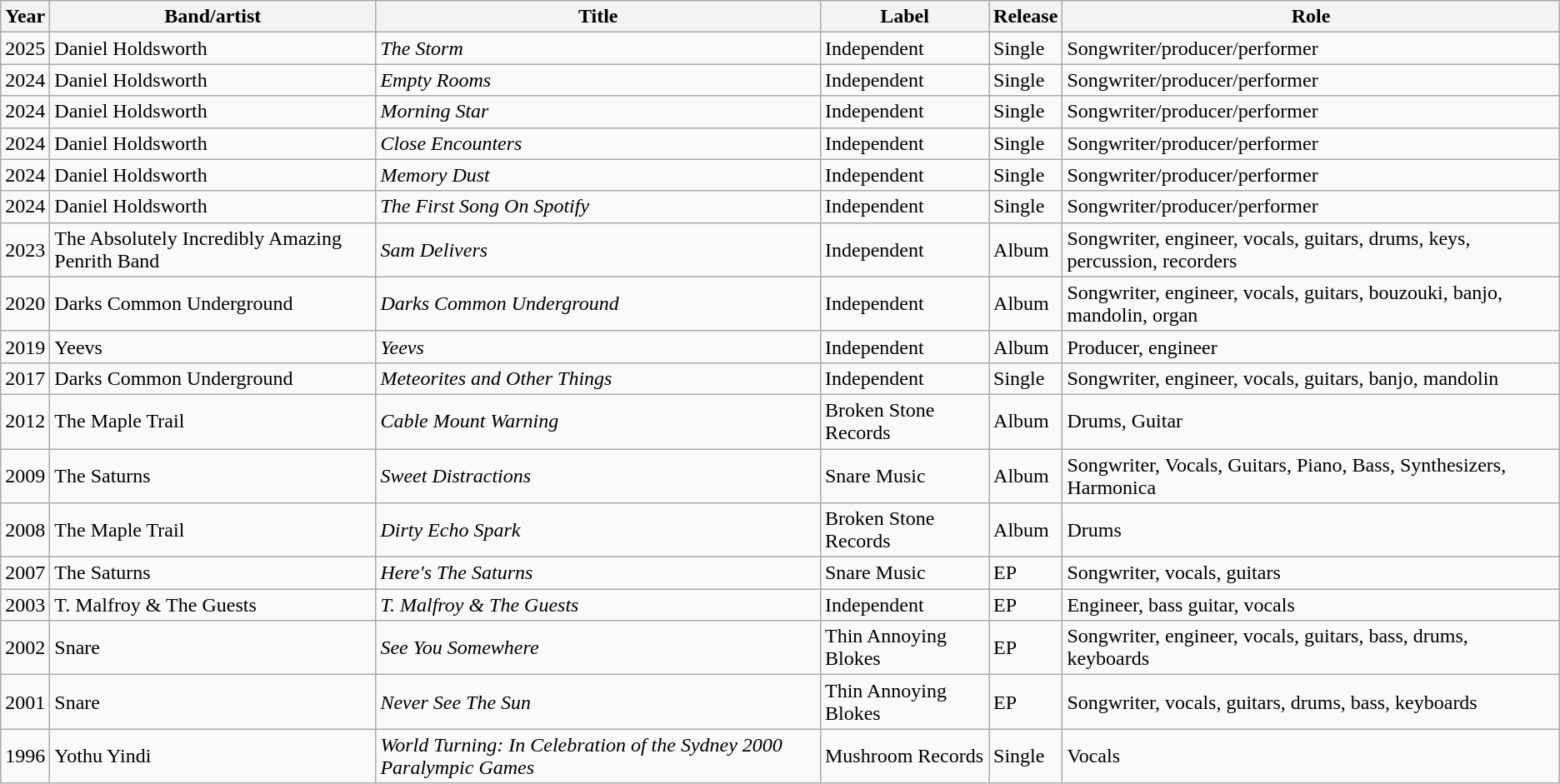<table class="wikitable">
<tr>
<th>Year</th>
<th>Band/artist</th>
<th>Title</th>
<th>Label</th>
<th>Release</th>
<th>Role</th>
</tr>
<tr>
<td>2025</td>
<td>Daniel Holdsworth</td>
<td><em>The Storm</em></td>
<td>Independent</td>
<td>Single</td>
<td>Songwriter/producer/performer</td>
</tr>
<tr>
<td>2024</td>
<td>Daniel Holdsworth</td>
<td><em>Empty Rooms</em></td>
<td>Independent</td>
<td>Single</td>
<td>Songwriter/producer/performer</td>
</tr>
<tr>
<td>2024</td>
<td>Daniel Holdsworth</td>
<td><em>Morning Star</em></td>
<td>Independent</td>
<td>Single</td>
<td>Songwriter/producer/performer</td>
</tr>
<tr>
<td>2024</td>
<td>Daniel Holdsworth</td>
<td><em>Close Encounters</em></td>
<td>Independent</td>
<td>Single</td>
<td>Songwriter/producer/performer</td>
</tr>
<tr>
<td>2024</td>
<td>Daniel Holdsworth</td>
<td><em>Memory Dust</em></td>
<td>Independent</td>
<td>Single</td>
<td>Songwriter/producer/performer</td>
</tr>
<tr>
<td>2024</td>
<td>Daniel Holdsworth</td>
<td><em>The First Song On Spotify</em></td>
<td>Independent</td>
<td>Single</td>
<td>Songwriter/producer/performer</td>
</tr>
<tr>
<td>2023</td>
<td>The Absolutely Incredibly Amazing Penrith Band</td>
<td><em>Sam Delivers</em></td>
<td>Independent</td>
<td>Album</td>
<td>Songwriter, engineer, vocals, guitars, drums, keys, percussion, recorders</td>
</tr>
<tr>
<td>2020</td>
<td>Darks Common Underground</td>
<td><em>Darks Common Underground</em></td>
<td>Independent</td>
<td>Album</td>
<td>Songwriter, engineer, vocals, guitars, bouzouki, banjo, mandolin, organ</td>
</tr>
<tr>
<td>2019</td>
<td>Yeevs</td>
<td><em>Yeevs</em></td>
<td>Independent</td>
<td>Album</td>
<td>Producer, engineer</td>
</tr>
<tr>
<td>2017</td>
<td>Darks Common Underground</td>
<td><em>Meteorites and Other Things</em></td>
<td>Independent</td>
<td>Single</td>
<td>Songwriter, engineer, vocals, guitars, banjo, mandolin</td>
</tr>
<tr>
<td>2012</td>
<td>The Maple Trail</td>
<td><em>Cable Mount Warning</em></td>
<td>Broken Stone Records</td>
<td>Album</td>
<td>Drums, Guitar</td>
</tr>
<tr>
<td>2009</td>
<td>The Saturns</td>
<td><em>Sweet Distractions</em></td>
<td>Snare Music</td>
<td>Album</td>
<td>Songwriter, Vocals, Guitars, Piano, Bass, Synthesizers, Harmonica</td>
</tr>
<tr>
<td>2008</td>
<td>The Maple Trail</td>
<td><em>Dirty Echo Spark</em></td>
<td>Broken Stone Records</td>
<td>Album</td>
<td>Drums</td>
</tr>
<tr>
<td>2007</td>
<td>The Saturns</td>
<td><em>Here's The Saturns</em></td>
<td>Snare Music</td>
<td>EP</td>
<td>Songwriter, vocals, guitars</td>
</tr>
<tr>
<td>2003</td>
<td>T. Malfroy & The Guests</td>
<td><em>T. Malfroy & The Guests</em></td>
<td>Independent</td>
<td>EP</td>
<td>Engineer, bass guitar, vocals</td>
</tr>
<tr>
<td>2002</td>
<td>Snare</td>
<td><em>See You Somewhere</em></td>
<td>Thin Annoying Blokes</td>
<td>EP</td>
<td>Songwriter, engineer, vocals, guitars, bass, drums, keyboards</td>
</tr>
<tr>
<td>2001</td>
<td>Snare</td>
<td><em>Never See The Sun</em></td>
<td>Thin Annoying Blokes</td>
<td>EP</td>
<td>Songwriter, vocals, guitars, drums, bass, keyboards</td>
</tr>
<tr>
<td>1996</td>
<td>Yothu Yindi</td>
<td><em>World Turning: In Celebration of the Sydney 2000 Paralympic Games</em></td>
<td>Mushroom Records</td>
<td>Single</td>
<td>Vocals</td>
</tr>
</table>
